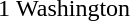<table cellspacing="0" cellpadding="0">
<tr>
<td><div>1 </div></td>
<td>Washington</td>
</tr>
</table>
